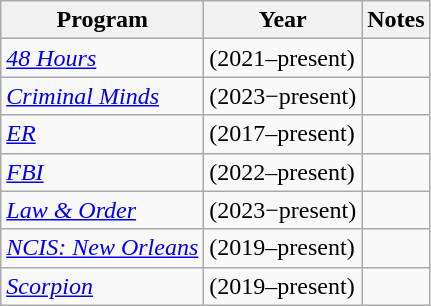<table class="wikitable sortable">
<tr>
<th>Program</th>
<th>Year</th>
<th>Notes</th>
</tr>
<tr>
<td><em><a href='#'>48 Hours</a></em></td>
<td>(2021–present)</td>
<td></td>
</tr>
<tr>
<td><em><a href='#'>Criminal Minds</a></em></td>
<td>(2023−present)</td>
<td></td>
</tr>
<tr>
<td><em><a href='#'>ER</a></em></td>
<td>(2017–present)</td>
<td></td>
</tr>
<tr>
<td><em><a href='#'>FBI</a></em></td>
<td>(2022–present)</td>
<td></td>
</tr>
<tr>
<td><em><a href='#'>Law & Order</a></em></td>
<td>(2023−present)</td>
<td></td>
</tr>
<tr>
<td><em><a href='#'>NCIS: New Orleans</a></em></td>
<td>(2019–present)</td>
<td></td>
</tr>
<tr>
<td><em><a href='#'>Scorpion</a></em></td>
<td>(2019–present)</td>
<td></td>
</tr>
</table>
